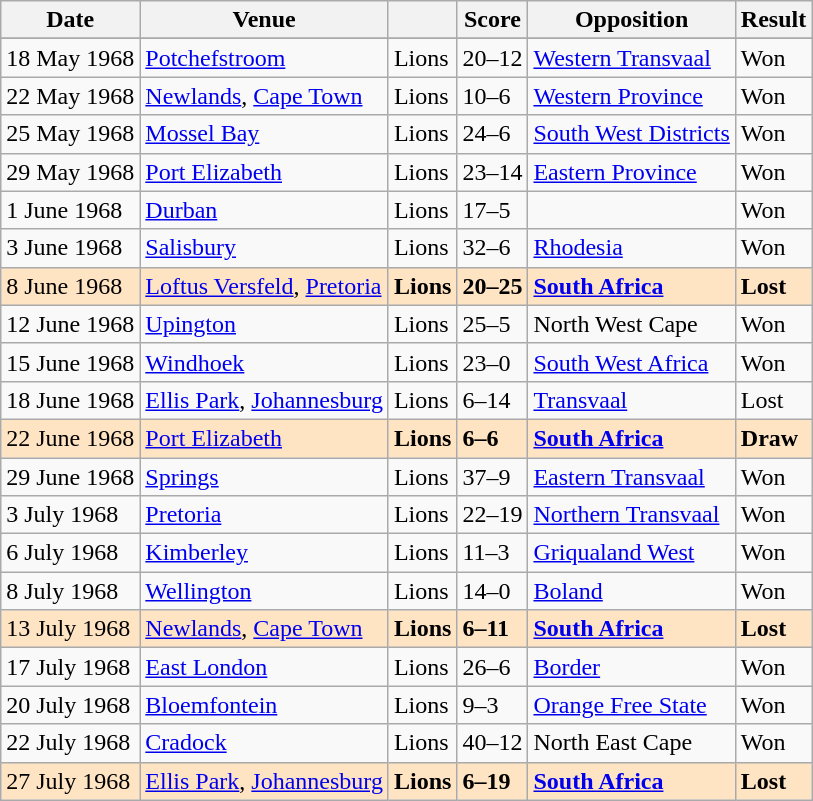<table class="wikitable">
<tr>
<th>Date</th>
<th>Venue</th>
<th></th>
<th>Score</th>
<th>Opposition</th>
<th>Result</th>
</tr>
<tr>
</tr>
<tr ---->
<td>18 May 1968</td>
<td><a href='#'>Potchefstroom</a></td>
<td>Lions</td>
<td>20–12</td>
<td><a href='#'>Western Transvaal</a></td>
<td>Won</td>
</tr>
<tr ---->
<td>22 May 1968</td>
<td><a href='#'>Newlands</a>, <a href='#'>Cape Town</a></td>
<td>Lions</td>
<td>10–6</td>
<td><a href='#'>Western Province</a></td>
<td>Won</td>
</tr>
<tr ---->
<td>25 May 1968</td>
<td><a href='#'>Mossel Bay</a></td>
<td>Lions</td>
<td>24–6</td>
<td><a href='#'>South West Districts</a></td>
<td>Won</td>
</tr>
<tr ---->
<td>29 May 1968</td>
<td><a href='#'>Port Elizabeth</a></td>
<td>Lions</td>
<td>23–14</td>
<td><a href='#'>Eastern Province</a></td>
<td>Won</td>
</tr>
<tr ---->
<td>1 June 1968</td>
<td><a href='#'>Durban</a></td>
<td>Lions</td>
<td>17–5</td>
<td></td>
<td>Won</td>
</tr>
<tr ---->
<td>3 June 1968</td>
<td><a href='#'>Salisbury</a></td>
<td>Lions</td>
<td>32–6</td>
<td><a href='#'>Rhodesia</a></td>
<td>Won</td>
</tr>
<tr ---- style="background:#FFE4C4">
<td>8 June 1968</td>
<td><a href='#'>Loftus Versfeld</a>, <a href='#'>Pretoria</a></td>
<td><strong>Lions</strong></td>
<td><strong>20–25</strong></td>
<td><strong><a href='#'>South Africa</a></strong></td>
<td><strong>Lost</strong></td>
</tr>
<tr ---->
<td>12 June 1968</td>
<td><a href='#'>Upington</a></td>
<td>Lions</td>
<td>25–5</td>
<td>North West Cape</td>
<td>Won</td>
</tr>
<tr ---->
<td>15 June 1968</td>
<td><a href='#'>Windhoek</a></td>
<td>Lions</td>
<td>23–0</td>
<td><a href='#'>South West Africa</a></td>
<td>Won</td>
</tr>
<tr ---->
<td>18 June 1968</td>
<td><a href='#'>Ellis Park</a>, <a href='#'>Johannesburg</a></td>
<td>Lions</td>
<td>6–14</td>
<td><a href='#'>Transvaal</a></td>
<td>Lost</td>
</tr>
<tr ---- style="background:#FFE4C4">
<td>22 June 1968</td>
<td><a href='#'>Port Elizabeth</a></td>
<td><strong>Lions</strong></td>
<td><strong>6–6</strong></td>
<td><strong><a href='#'>South Africa</a></strong></td>
<td><strong>Draw</strong></td>
</tr>
<tr ---->
<td>29 June 1968</td>
<td><a href='#'>Springs</a></td>
<td>Lions</td>
<td>37–9</td>
<td><a href='#'>Eastern Transvaal</a></td>
<td>Won</td>
</tr>
<tr ---->
<td>3 July 1968</td>
<td><a href='#'>Pretoria</a></td>
<td>Lions</td>
<td>22–19</td>
<td><a href='#'>Northern Transvaal</a></td>
<td>Won</td>
</tr>
<tr ---->
<td>6 July 1968</td>
<td><a href='#'>Kimberley</a></td>
<td>Lions</td>
<td>11–3</td>
<td><a href='#'>Griqualand West</a></td>
<td>Won</td>
</tr>
<tr ---->
<td>8 July 1968</td>
<td><a href='#'>Wellington</a></td>
<td>Lions</td>
<td>14–0</td>
<td><a href='#'>Boland</a></td>
<td>Won</td>
</tr>
<tr ---- style="background:#FFE4C4">
<td>13 July 1968</td>
<td><a href='#'>Newlands</a>, <a href='#'>Cape Town</a></td>
<td><strong>Lions</strong></td>
<td><strong>6–11</strong></td>
<td><strong><a href='#'>South Africa</a></strong></td>
<td><strong>Lost</strong></td>
</tr>
<tr ---->
<td>17 July 1968</td>
<td><a href='#'>East London</a></td>
<td>Lions</td>
<td>26–6</td>
<td><a href='#'>Border</a></td>
<td>Won</td>
</tr>
<tr ---->
<td>20 July 1968</td>
<td><a href='#'>Bloemfontein</a></td>
<td>Lions</td>
<td>9–3</td>
<td><a href='#'>Orange Free State</a></td>
<td>Won</td>
</tr>
<tr ---->
<td>22 July 1968</td>
<td><a href='#'>Cradock</a></td>
<td>Lions</td>
<td>40–12</td>
<td>North East Cape</td>
<td>Won</td>
</tr>
<tr ---- style="background:#FFE4C4">
<td>27 July 1968</td>
<td><a href='#'>Ellis Park</a>, <a href='#'>Johannesburg</a></td>
<td><strong>Lions</strong></td>
<td><strong>6–19</strong></td>
<td><strong><a href='#'>South Africa</a></strong></td>
<td><strong>Lost</strong></td>
</tr>
</table>
